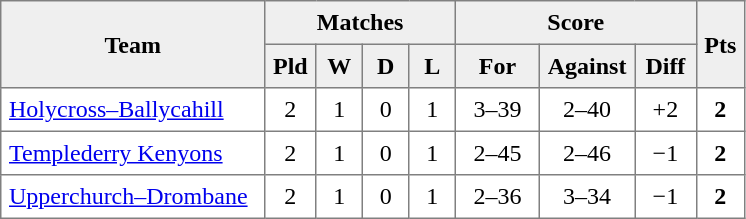<table style=border-collapse:collapse border=1 cellspacing=0 cellpadding=5>
<tr align=center bgcolor=#efefef>
<th rowspan=2 width=165>Team</th>
<th colspan=4>Matches</th>
<th colspan=3>Score</th>
<th rowspan=2width=20>Pts</th>
</tr>
<tr align=center bgcolor=#efefef>
<th width=20>Pld</th>
<th width=20>W</th>
<th width=20>D</th>
<th width=20>L</th>
<th width=45>For</th>
<th width=45>Against</th>
<th width=30>Diff</th>
</tr>
<tr align=center>
<td style="text-align:left;"> <a href='#'>Holycross–Ballycahill</a></td>
<td>2</td>
<td>1</td>
<td>0</td>
<td>1</td>
<td>3–39</td>
<td>2–40</td>
<td>+2</td>
<td><strong>2</strong></td>
</tr>
<tr align=center>
<td style="text-align:left;"> <a href='#'>Templederry Kenyons</a></td>
<td>2</td>
<td>1</td>
<td>0</td>
<td>1</td>
<td>2–45</td>
<td>2–46</td>
<td>−1</td>
<td><strong>2</strong></td>
</tr>
<tr align=center>
<td style="text-align:left;"> <a href='#'>Upperchurch–Drombane</a></td>
<td>2</td>
<td>1</td>
<td>0</td>
<td>1</td>
<td>2–36</td>
<td>3–34</td>
<td>−1</td>
<td><strong>2</strong></td>
</tr>
</table>
